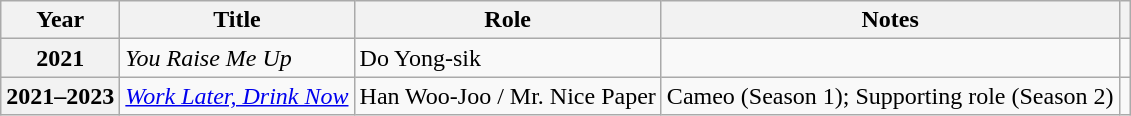<table class="wikitable plainrowheaders sortable">
<tr>
<th scope="col">Year</th>
<th scope="col">Title</th>
<th scope="col">Role</th>
<th scope="col" class="unsortable">Notes</th>
<th scope="col" class="unsortable"></th>
</tr>
<tr>
<th scope="row">2021</th>
<td><em> You Raise Me Up </em></td>
<td>Do Yong-sik</td>
<td></td>
<td style="text-align:center"></td>
</tr>
<tr>
<th scope="row">2021–2023</th>
<td><em><a href='#'>Work Later, Drink Now</a></em></td>
<td>Han Woo-Joo / Mr. Nice Paper</td>
<td>Cameo (Season 1); Supporting role (Season 2)</td>
<td style="text-align:center"></td>
</tr>
</table>
